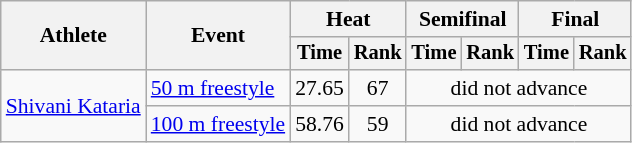<table class=wikitable style="font-size:90%">
<tr>
<th rowspan="2">Athlete</th>
<th rowspan="2">Event</th>
<th colspan="2">Heat</th>
<th colspan="2">Semifinal</th>
<th colspan="2">Final</th>
</tr>
<tr style="font-size:95%">
<th>Time</th>
<th>Rank</th>
<th>Time</th>
<th>Rank</th>
<th>Time</th>
<th>Rank</th>
</tr>
<tr align=center>
<td align=left rowspan=2><a href='#'>Shivani Kataria</a></td>
<td align=left><a href='#'>50 m freestyle</a></td>
<td>27.65</td>
<td>67</td>
<td colspan=4>did not advance</td>
</tr>
<tr align=center>
<td align=left><a href='#'>100 m freestyle</a></td>
<td>58.76</td>
<td>59</td>
<td colspan=4>did not advance</td>
</tr>
</table>
